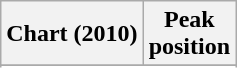<table class="wikitable sortable plainrowheaders" style="text-align:center">
<tr>
<th scope="col">Chart (2010)</th>
<th scope="col">Peak<br> position</th>
</tr>
<tr>
</tr>
<tr>
</tr>
<tr>
</tr>
</table>
